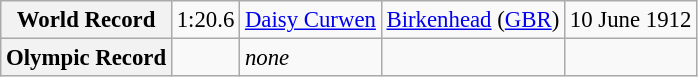<table class="wikitable" style="font-size:95%;">
<tr>
<th>World Record</th>
<td>1:20.6</td>
<td> <a href='#'>Daisy Curwen</a></td>
<td><a href='#'>Birkenhead</a> (<a href='#'>GBR</a>)</td>
<td>10 June 1912</td>
</tr>
<tr>
<th>Olympic Record</th>
<td></td>
<td><em>none</em></td>
<td></td>
<td></td>
</tr>
</table>
